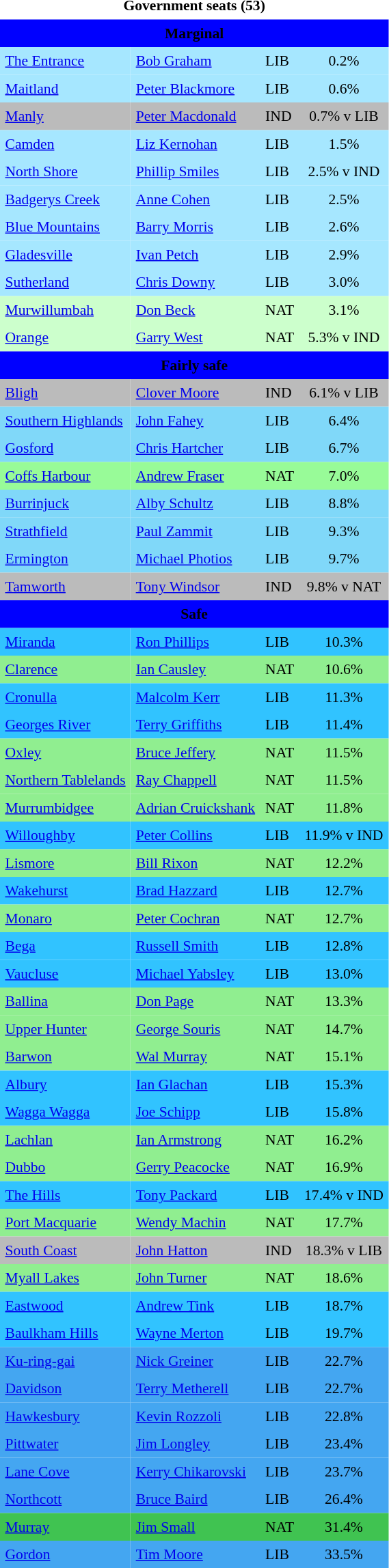<table class="toccolours" cellpadding="5" cellspacing="0" style="float:left; margin-right:.5em; margin-top:.4em; font-size:90%;">
<tr>
<td COLSPAN=4 align="center"><strong>Government seats (53)</strong></td>
</tr>
<tr>
<td COLSPAN=4 align="center" bgcolor="Blue"><span><strong>Marginal</strong></span></td>
</tr>
<tr>
<td align="left" bgcolor="A6E7FF"><a href='#'>The Entrance</a></td>
<td align="left" bgcolor="A6E7FF"><a href='#'>Bob Graham</a></td>
<td align="left" bgcolor="A6E7FF">LIB</td>
<td align="center" bgcolor="A6E7FF">0.2%</td>
</tr>
<tr>
<td align="left" bgcolor="A6E7FF"><a href='#'>Maitland</a></td>
<td align="left" bgcolor="A6E7FF"><a href='#'>Peter Blackmore</a></td>
<td align="left" bgcolor="A6E7FF">LIB</td>
<td align="center" bgcolor="A6E7FF">0.6%</td>
</tr>
<tr>
<td align="left" bgcolor="BBBBBB"><a href='#'>Manly</a></td>
<td align="left" bgcolor="BBBBBB"><a href='#'>Peter Macdonald</a></td>
<td align="left" bgcolor="BBBBBB">IND</td>
<td align="center" bgcolor="BBBBBB">0.7% v LIB</td>
</tr>
<tr>
<td align="left" bgcolor="A6E7FF"><a href='#'>Camden</a></td>
<td align="left" bgcolor="A6E7FF"><a href='#'>Liz Kernohan</a></td>
<td align="left" bgcolor="A6E7FF">LIB</td>
<td align="center" bgcolor="A6E7FF">1.5%</td>
</tr>
<tr>
<td align="left" bgcolor="A6E7FF"><a href='#'>North Shore</a></td>
<td align="left" bgcolor="A6E7FF"><a href='#'>Phillip Smiles</a></td>
<td align="left" bgcolor="A6E7FF">LIB</td>
<td align="center" bgcolor="A6E7FF">2.5% v IND</td>
</tr>
<tr>
<td align="left" bgcolor="A6E7FF"><a href='#'>Badgerys Creek</a></td>
<td align="left" bgcolor="A6E7FF"><a href='#'>Anne Cohen</a></td>
<td align="left" bgcolor="A6E7FF">LIB</td>
<td align="center" bgcolor="A6E7FF">2.5%</td>
</tr>
<tr>
<td align="left" bgcolor="A6E7FF"><a href='#'>Blue Mountains</a></td>
<td align="left" bgcolor="A6E7FF"><a href='#'>Barry Morris</a></td>
<td align="left" bgcolor="A6E7FF">LIB</td>
<td align="center" bgcolor="A6E7FF">2.6%</td>
</tr>
<tr>
<td align="left" bgcolor="A6E7FF"><a href='#'>Gladesville</a></td>
<td align="left" bgcolor="A6E7FF"><a href='#'>Ivan Petch</a></td>
<td align="left" bgcolor="A6E7FF">LIB</td>
<td align="center" bgcolor="A6E7FF">2.9%</td>
</tr>
<tr>
<td align="left" bgcolor="A6E7FF"><a href='#'>Sutherland</a></td>
<td align="left" bgcolor="A6E7FF"><a href='#'>Chris Downy</a></td>
<td align="left" bgcolor="A6E7FF">LIB</td>
<td align="center" bgcolor="A6E7FF">3.0%</td>
</tr>
<tr>
<td align="left" bgcolor="CCFFCC"><a href='#'>Murwillumbah</a></td>
<td align="left" bgcolor="CCFFCC"><a href='#'>Don Beck</a></td>
<td align="left" bgcolor="CCFFCC">NAT</td>
<td align="center" bgcolor="CCFFCC">3.1%</td>
</tr>
<tr>
<td align="left" bgcolor="CCFFCC"><a href='#'>Orange</a></td>
<td align="left" bgcolor="CCFFCC"><a href='#'>Garry West</a></td>
<td align="left" bgcolor="CCFFCC">NAT</td>
<td align="center" bgcolor="CCFFCC">5.3% v IND</td>
</tr>
<tr>
<td COLSPAN=4 align="center" bgcolor="blue"><span><strong>Fairly safe</strong></span></td>
</tr>
<tr>
<td align="left" bgcolor="BBBBBB"><a href='#'>Bligh</a></td>
<td align="left" bgcolor="BBBBBB"><a href='#'>Clover Moore</a></td>
<td align="left" bgcolor="BBBBBB">IND</td>
<td align="center" bgcolor="BBBBBB">6.1% v LIB</td>
</tr>
<tr>
<td align="left" bgcolor="80D8F9"><a href='#'>Southern Highlands</a></td>
<td align="left" bgcolor="80D8F9"><a href='#'>John Fahey</a></td>
<td align="left" bgcolor="80D8F9">LIB</td>
<td align="center" bgcolor="80D8F9">6.4%</td>
</tr>
<tr>
<td align="left" bgcolor="80D8F9"><a href='#'>Gosford</a></td>
<td align="left" bgcolor="80D8F9"><a href='#'>Chris Hartcher</a></td>
<td align="left" bgcolor="80D8F9">LIB</td>
<td align="center" bgcolor="80D8F9">6.7%</td>
</tr>
<tr>
<td align="left" bgcolor="98FB98"><a href='#'>Coffs Harbour</a></td>
<td align="left" bgcolor="98FB98"><a href='#'>Andrew Fraser</a></td>
<td align="left" bgcolor="98FB98">NAT</td>
<td align="center" bgcolor="98FB98">7.0%</td>
</tr>
<tr>
<td align="left" bgcolor="80D8F9"><a href='#'>Burrinjuck</a></td>
<td align="left" bgcolor="80D8F9"><a href='#'>Alby Schultz</a></td>
<td align="left" bgcolor="80D8F9">LIB</td>
<td align="center" bgcolor="80D8F9">8.8%</td>
</tr>
<tr>
<td align="left" bgcolor="80D8F9"><a href='#'>Strathfield</a></td>
<td align="left" bgcolor="80D8F9"><a href='#'>Paul Zammit</a></td>
<td align="left" bgcolor="80D8F9">LIB</td>
<td align="center" bgcolor="80D8F9">9.3%</td>
</tr>
<tr>
<td align="left" bgcolor="80D8F9"><a href='#'>Ermington</a></td>
<td align="left" bgcolor="80D8F9"><a href='#'>Michael Photios</a></td>
<td align="left" bgcolor="80D8F9">LIB</td>
<td align="center" bgcolor="80D8F9">9.7%</td>
</tr>
<tr>
<td align="left" bgcolor="BBBBBB"><a href='#'>Tamworth</a></td>
<td align="left" bgcolor="BBBBBB"><a href='#'>Tony Windsor</a></td>
<td align="left" bgcolor="BBBBBB">IND</td>
<td align="center" bgcolor="BBBBBB">9.8% v NAT</td>
</tr>
<tr>
<td COLSPAN=4 align="center" bgcolor="blue"><span><strong>Safe</strong></span></td>
</tr>
<tr>
<td align="left" bgcolor="31C3FF"><a href='#'>Miranda</a></td>
<td align="left" bgcolor="31C3FF"><a href='#'>Ron Phillips</a></td>
<td align="left" bgcolor="31C3FF">LIB</td>
<td align="center" bgcolor="31C3FF">10.3%</td>
</tr>
<tr>
<td align="left" bgcolor="90EE90"><a href='#'>Clarence</a></td>
<td align="left" bgcolor="90EE90"><a href='#'>Ian Causley</a></td>
<td align="left" bgcolor="90EE90">NAT</td>
<td align="center" bgcolor="90EE90">10.6%</td>
</tr>
<tr>
<td align="left" bgcolor="31C3FF"><a href='#'>Cronulla</a></td>
<td align="left" bgcolor="31C3FF"><a href='#'>Malcolm Kerr</a></td>
<td align="left" bgcolor="31C3FF">LIB</td>
<td align="center" bgcolor="31C3FF">11.3%</td>
</tr>
<tr>
<td align="left" bgcolor="31C3FF"><a href='#'>Georges River</a></td>
<td align="left" bgcolor="31C3FF"><a href='#'>Terry Griffiths</a></td>
<td align="left" bgcolor="31C3FF">LIB</td>
<td align="center" bgcolor="31C3FF">11.4%</td>
</tr>
<tr>
<td align="left" bgcolor="90EE90"><a href='#'>Oxley</a></td>
<td align="left" bgcolor="90EE90"><a href='#'>Bruce Jeffery</a></td>
<td align="left" bgcolor="90EE90">NAT</td>
<td align="center" bgcolor="90EE90">11.5%</td>
</tr>
<tr>
<td align="left" bgcolor="90EE90"><a href='#'>Northern Tablelands</a></td>
<td align="left" bgcolor="90EE90"><a href='#'>Ray Chappell</a></td>
<td align="left" bgcolor="90EE90">NAT</td>
<td align="center" bgcolor="90EE90">11.5%</td>
</tr>
<tr>
<td align="left" bgcolor="90EE90"><a href='#'>Murrumbidgee</a></td>
<td align="left" bgcolor="90EE90"><a href='#'>Adrian Cruickshank</a></td>
<td align="left" bgcolor="90EE90">NAT</td>
<td align="center" bgcolor="90EE90">11.8%</td>
</tr>
<tr>
<td align="left" bgcolor="31C3FF"><a href='#'>Willoughby</a></td>
<td align="left" bgcolor="31C3FF"><a href='#'>Peter Collins</a></td>
<td align="left" bgcolor="31C3FF">LIB</td>
<td align="center" bgcolor="31C3FF">11.9% v IND</td>
</tr>
<tr>
<td align="left" bgcolor="90EE90"><a href='#'>Lismore</a></td>
<td align="left" bgcolor="90EE90"><a href='#'>Bill Rixon</a></td>
<td align="left" bgcolor="90EE90">NAT</td>
<td align="center" bgcolor="90EE90">12.2%</td>
</tr>
<tr>
<td align="left" bgcolor="31C3FF"><a href='#'>Wakehurst</a></td>
<td align="left" bgcolor="31C3FF"><a href='#'>Brad Hazzard</a></td>
<td align="left" bgcolor="31C3FF">LIB</td>
<td align="center" bgcolor="31C3FF">12.7%</td>
</tr>
<tr>
<td align="left" bgcolor="90EE90"><a href='#'>Monaro</a></td>
<td align="left" bgcolor="90EE90"><a href='#'>Peter Cochran</a></td>
<td align="left" bgcolor="90EE90">NAT</td>
<td align="center" bgcolor="90EE90">12.7%</td>
</tr>
<tr>
<td align="left" bgcolor="31C3FF"><a href='#'>Bega</a></td>
<td align="left" bgcolor="31C3FF"><a href='#'>Russell Smith</a></td>
<td align="left" bgcolor="31C3FF">LIB</td>
<td align="center" bgcolor="31C3FF">12.8%</td>
</tr>
<tr>
<td align="left" bgcolor="31C3FF"><a href='#'>Vaucluse</a></td>
<td align="left" bgcolor="31C3FF"><a href='#'>Michael Yabsley</a></td>
<td align="left" bgcolor="31C3FF">LIB</td>
<td align="center" bgcolor="31C3FF">13.0%</td>
</tr>
<tr>
<td align="left" bgcolor="90EE90"><a href='#'>Ballina</a></td>
<td align="left" bgcolor="90EE90"><a href='#'>Don Page</a></td>
<td align="left" bgcolor="90EE90">NAT</td>
<td align="center" bgcolor="90EE90">13.3%</td>
</tr>
<tr>
<td align="left" bgcolor="90EE90"><a href='#'>Upper Hunter</a></td>
<td align="left" bgcolor="90EE90"><a href='#'>George Souris</a></td>
<td align="left" bgcolor="90EE90">NAT</td>
<td align="center" bgcolor="90EE90">14.7%</td>
</tr>
<tr>
<td align="left" bgcolor="90EE90"><a href='#'>Barwon</a></td>
<td align="left" bgcolor="90EE90"><a href='#'>Wal Murray</a></td>
<td align="left" bgcolor="90EE90">NAT</td>
<td align="center" bgcolor="90EE90">15.1%</td>
</tr>
<tr>
<td align="left" bgcolor="31C3FF"><a href='#'>Albury</a></td>
<td align="left" bgcolor="31C3FF"><a href='#'>Ian Glachan</a></td>
<td align="left" bgcolor="31C3FF">LIB</td>
<td align="center" bgcolor="31C3FF">15.3%</td>
</tr>
<tr>
<td align="left" bgcolor="31C3FF"><a href='#'>Wagga Wagga</a></td>
<td align="left" bgcolor="31C3FF"><a href='#'>Joe Schipp</a></td>
<td align="left" bgcolor="31C3FF">LIB</td>
<td align="center" bgcolor="31C3FF">15.8%</td>
</tr>
<tr>
<td align="left" bgcolor="90EE90"><a href='#'>Lachlan</a></td>
<td align="left" bgcolor="90EE90"><a href='#'>Ian Armstrong</a></td>
<td align="left" bgcolor="90EE90">NAT</td>
<td align="center" bgcolor="90EE90">16.2%</td>
</tr>
<tr>
<td align="left" bgcolor="90EE90"><a href='#'>Dubbo</a></td>
<td align="left" bgcolor="90EE90"><a href='#'>Gerry Peacocke</a></td>
<td align="left" bgcolor="90EE90">NAT</td>
<td align="center" bgcolor="90EE90">16.9%</td>
</tr>
<tr>
<td align="left" bgcolor="31C3FF"><a href='#'>The Hills</a></td>
<td align="left" bgcolor="31C3FF"><a href='#'>Tony Packard</a></td>
<td align="left" bgcolor="31C3FF">LIB</td>
<td align="center" bgcolor="31C3FF">17.4% v IND</td>
</tr>
<tr>
<td align="left" bgcolor="90EE90"><a href='#'>Port Macquarie</a></td>
<td align="left" bgcolor="90EE90"><a href='#'>Wendy Machin</a></td>
<td align="left" bgcolor="90EE90">NAT</td>
<td align="center" bgcolor="90EE90">17.7%</td>
</tr>
<tr>
<td align="left" bgcolor="BBBBBB"><a href='#'>South Coast</a></td>
<td align="left" bgcolor="BBBBBB"><a href='#'>John Hatton</a></td>
<td align="left" bgcolor="BBBBBB">IND</td>
<td align="center" bgcolor="BBBBBB">18.3% v LIB</td>
</tr>
<tr>
<td align="left" bgcolor="90EE90"><a href='#'>Myall Lakes</a></td>
<td align="left" bgcolor="90EE90"><a href='#'>John Turner</a></td>
<td align="left" bgcolor="90EE90">NAT</td>
<td align="center" bgcolor="90EE90">18.6%</td>
</tr>
<tr>
<td align="left" bgcolor="31C3FF"><a href='#'>Eastwood</a></td>
<td align="left" bgcolor="31C3FF"><a href='#'>Andrew Tink</a></td>
<td align="left" bgcolor="31C3FF">LIB</td>
<td align="center" bgcolor="31C3FF">18.7%</td>
</tr>
<tr>
<td align="left" bgcolor="31C3FF"><a href='#'>Baulkham Hills</a></td>
<td align="left" bgcolor="31C3FF"><a href='#'>Wayne Merton</a></td>
<td align="left" bgcolor="31C3FF">LIB</td>
<td align="center" bgcolor="31C3FF">19.7%</td>
</tr>
<tr>
<td align="left" bgcolor="44A6F1"><a href='#'>Ku-ring-gai</a></td>
<td align="left" bgcolor="44A6F1"><a href='#'>Nick Greiner</a></td>
<td align="left" bgcolor="44A6F1">LIB</td>
<td align="center" bgcolor="44A6F1">22.7%</td>
</tr>
<tr>
<td align="left" bgcolor="44A6F1"><a href='#'>Davidson</a></td>
<td align="left" bgcolor="44A6F1"><a href='#'>Terry Metherell</a></td>
<td align="left" bgcolor="44A6F1">LIB</td>
<td align="center" bgcolor="44A6F1">22.7%</td>
</tr>
<tr>
<td align="left" bgcolor="44A6F1"><a href='#'>Hawkesbury</a></td>
<td align="left" bgcolor="44A6F1"><a href='#'>Kevin Rozzoli</a></td>
<td align="left" bgcolor="44A6F1">LIB</td>
<td align="center" bgcolor="44A6F1">22.8%</td>
</tr>
<tr>
<td align="left" bgcolor="44A6F1"><a href='#'>Pittwater</a></td>
<td align="left" bgcolor="44A6F1"><a href='#'>Jim Longley</a></td>
<td align="left" bgcolor="44A6F1">LIB</td>
<td align="center" bgcolor="44A6F1">23.4%</td>
</tr>
<tr>
<td align="left" bgcolor="44A6F1"><a href='#'>Lane Cove</a></td>
<td align="left" bgcolor="44A6F1"><a href='#'>Kerry Chikarovski</a></td>
<td align="left" bgcolor="44A6F1">LIB</td>
<td align="center" bgcolor="44A6F1">23.7%</td>
</tr>
<tr>
<td align="left" bgcolor="44A6F1"><a href='#'>Northcott</a></td>
<td align="left" bgcolor="44A6F1"><a href='#'>Bruce Baird</a></td>
<td align="left" bgcolor="44A6F1">LIB</td>
<td align="center" bgcolor="44A6F1">26.4%</td>
</tr>
<tr>
<td align="left" bgcolor="40C351"><a href='#'>Murray</a></td>
<td align="left" bgcolor="40C351"><a href='#'>Jim Small</a></td>
<td align="left" bgcolor="40C351">NAT</td>
<td align="center" bgcolor="40C351">31.4%</td>
</tr>
<tr>
<td align="left" bgcolor="44A6F1"><a href='#'>Gordon</a></td>
<td align="left" bgcolor="44A6F1"><a href='#'>Tim Moore</a></td>
<td align="left" bgcolor="44A6F1">LIB</td>
<td align="center" bgcolor="44A6F1">33.5%</td>
</tr>
<tr>
</tr>
</table>
